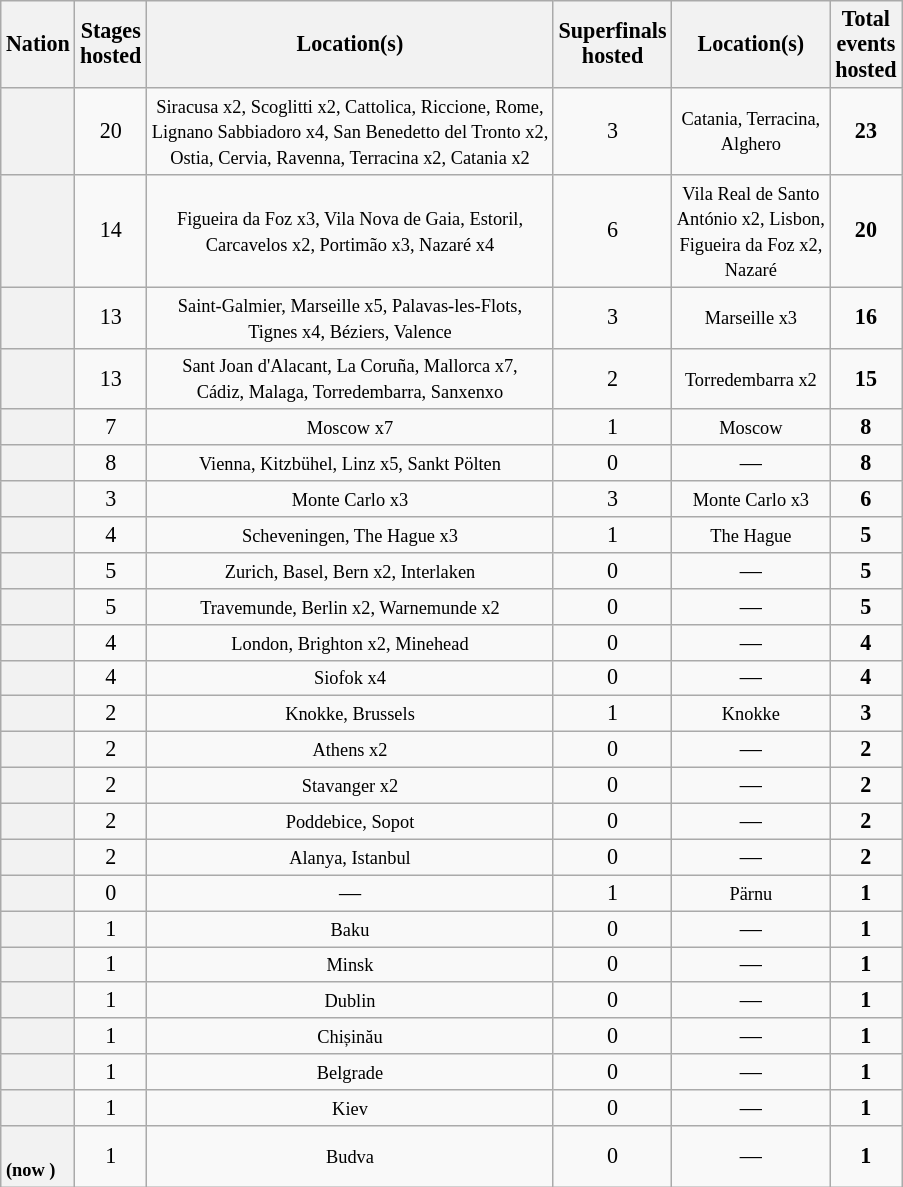<table class="wikitable sortable" style="text-align:center; font-size:92%;">
<tr>
<th>Nation</th>
<th>Stages<br>hosted</th>
<th>Location(s)</th>
<th>Superfinals<br>hosted</th>
<th>Location(s)</th>
<th>Total<br>events<br>hosted</th>
</tr>
<tr>
<th style="text-align:left;"></th>
<td>20</td>
<td><small>Siracusa x2, Scoglitti x2, Cattolica, Riccione, Rome,<br>Lignano Sabbiadoro x4, San Benedetto del Tronto x2,<br>Ostia, Cervia, Ravenna, Terracina x2, Catania x2</small></td>
<td>3</td>
<td><small>Catania, Terracina,<br>Alghero</small></td>
<td><strong>23</strong></td>
</tr>
<tr>
<th style="text-align:left;"></th>
<td>14</td>
<td><small>Figueira da Foz x3, Vila Nova de Gaia, Estoril,<br>Carcavelos x2, Portimão x3, Nazaré x4</small></td>
<td>6</td>
<td><small>Vila Real de Santo<br>António x2, Lisbon,<br>Figueira da Foz x2,<br> Nazaré</small></td>
<td><strong>20</strong></td>
</tr>
<tr>
<th style="text-align:left;"></th>
<td>13</td>
<td><small>Saint-Galmier, Marseille x5, Palavas-les-Flots,<br>Tignes x4, Béziers, Valence</small></td>
<td>3</td>
<td><small>Marseille x3</small></td>
<td><strong>16</strong></td>
</tr>
<tr>
<th style="text-align:left;"></th>
<td>13</td>
<td><small>Sant Joan d'Alacant, La Coruña, Mallorca x7,<br>Cádiz, Malaga, Torredembarra, Sanxenxo</small></td>
<td>2</td>
<td><small>Torredembarra x2</small></td>
<td><strong>15</strong></td>
</tr>
<tr>
<th style="text-align:left;"></th>
<td>7</td>
<td><small>Moscow x7</small></td>
<td>1</td>
<td><small>Moscow</small></td>
<td><strong>8</strong></td>
</tr>
<tr>
<th style="text-align:left;"></th>
<td>8</td>
<td><small>Vienna, Kitzbühel, Linz x5, Sankt Pölten</small></td>
<td>0</td>
<td>—</td>
<td><strong>8</strong></td>
</tr>
<tr>
<th style="text-align:left;"></th>
<td>3</td>
<td><small>Monte Carlo x3</small></td>
<td>3</td>
<td><small>Monte Carlo x3</small></td>
<td><strong>6</strong></td>
</tr>
<tr>
<th style="text-align:left;"></th>
<td>4</td>
<td><small>Scheveningen, The Hague x3</small></td>
<td>1</td>
<td><small>The Hague</small></td>
<td><strong>5</strong></td>
</tr>
<tr>
<th style="text-align:left;"></th>
<td>5</td>
<td><small>Zurich, Basel, Bern x2, Interlaken</small></td>
<td>0</td>
<td>—</td>
<td><strong>5</strong></td>
</tr>
<tr>
<th style="text-align:left;"></th>
<td>5</td>
<td><small>Travemunde, Berlin x2, Warnemunde x2</small></td>
<td>0</td>
<td>—</td>
<td><strong>5</strong></td>
</tr>
<tr>
<th style="text-align:left;"></th>
<td>4</td>
<td><small>London, Brighton x2, Minehead</small></td>
<td>0</td>
<td>—</td>
<td><strong>4</strong></td>
</tr>
<tr>
<th style="text-align:left;"></th>
<td>4</td>
<td><small>Siofok x4</small></td>
<td>0</td>
<td>—</td>
<td><strong>4</strong></td>
</tr>
<tr>
<th style="text-align:left;"></th>
<td>2</td>
<td><small>Knokke, Brussels</small></td>
<td>1</td>
<td><small>Knokke</small></td>
<td><strong>3</strong></td>
</tr>
<tr>
<th style="text-align:left;"></th>
<td>2</td>
<td><small>Athens x2</small></td>
<td>0</td>
<td>—</td>
<td><strong>2</strong></td>
</tr>
<tr>
<th style="text-align:left;"></th>
<td>2</td>
<td><small>Stavanger x2</small></td>
<td>0</td>
<td>—</td>
<td><strong>2</strong></td>
</tr>
<tr>
<th style="text-align:left;"></th>
<td>2</td>
<td><small>Poddebice, Sopot</small></td>
<td>0</td>
<td>—</td>
<td><strong>2</strong></td>
</tr>
<tr>
<th style="text-align:left;"></th>
<td>2</td>
<td><small>Alanya, Istanbul</small></td>
<td>0</td>
<td>—</td>
<td><strong>2</strong></td>
</tr>
<tr>
<th style="text-align:left;"></th>
<td>0</td>
<td>—</td>
<td>1</td>
<td><small>Pärnu</small></td>
<td><strong>1</strong></td>
</tr>
<tr>
<th style="text-align:left;"></th>
<td>1</td>
<td><small>Baku</small></td>
<td>0</td>
<td>—</td>
<td><strong>1</strong></td>
</tr>
<tr>
<th style="text-align:left;"></th>
<td>1</td>
<td><small>Minsk</small></td>
<td>0</td>
<td>—</td>
<td><strong>1</strong></td>
</tr>
<tr>
<th style="text-align:left;"></th>
<td>1</td>
<td><small>Dublin</small></td>
<td>0</td>
<td>—</td>
<td><strong>1</strong></td>
</tr>
<tr>
<th style="text-align:left;"></th>
<td>1</td>
<td><small>Chișinău</small></td>
<td>0</td>
<td>—</td>
<td><strong>1</strong></td>
</tr>
<tr>
<th style="text-align:left;"></th>
<td>1</td>
<td><small>Belgrade</small></td>
<td>0</td>
<td>—</td>
<td><strong>1</strong></td>
</tr>
<tr>
<th style="text-align:left;"></th>
<td>1</td>
<td><small>Kiev</small></td>
<td>0</td>
<td>—</td>
<td><strong>1</strong></td>
</tr>
<tr>
<th style="text-align:left;"><br><small>(now )</small></th>
<td>1</td>
<td><small>Budva</small></td>
<td>0</td>
<td>—</td>
<td><strong>1</strong></td>
</tr>
</table>
